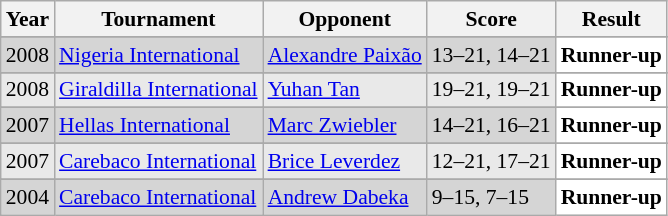<table class="sortable wikitable" style="font-size: 90%;">
<tr>
<th>Year</th>
<th>Tournament</th>
<th>Opponent</th>
<th>Score</th>
<th>Result</th>
</tr>
<tr>
</tr>
<tr style="background:#D5D5D5">
<td align="center">2008</td>
<td align="left"><a href='#'>Nigeria International</a></td>
<td align="left"> <a href='#'>Alexandre Paixão</a></td>
<td align="left">13–21, 14–21</td>
<td style="text-align:left; background:white"> <strong>Runner-up</strong></td>
</tr>
<tr>
</tr>
<tr style="background:#E9E9E9">
<td align="center">2008</td>
<td align="left"><a href='#'>Giraldilla International</a></td>
<td align="left"> <a href='#'>Yuhan Tan</a></td>
<td align="left">19–21, 19–21</td>
<td style="text-align:left; background:white"> <strong>Runner-up</strong></td>
</tr>
<tr>
</tr>
<tr style="background:#D5D5D5">
<td align="center">2007</td>
<td align="left"><a href='#'>Hellas International</a></td>
<td align="left"> <a href='#'>Marc Zwiebler</a></td>
<td align="left">14–21, 16–21</td>
<td style="text-align:left; background:white"> <strong>Runner-up</strong></td>
</tr>
<tr>
</tr>
<tr style="background:#E9E9E9">
<td align="center">2007</td>
<td align="left"><a href='#'>Carebaco International</a></td>
<td align="left"> <a href='#'>Brice Leverdez</a></td>
<td align="left">12–21, 17–21</td>
<td style="text-align:left; background:white"> <strong>Runner-up</strong></td>
</tr>
<tr>
</tr>
<tr style="background:#D5D5D5">
<td align="center">2004</td>
<td align="left"><a href='#'>Carebaco International</a></td>
<td align="left"> <a href='#'>Andrew Dabeka</a></td>
<td align="left">9–15, 7–15</td>
<td style="text-align:left; background:white"> <strong>Runner-up</strong></td>
</tr>
</table>
